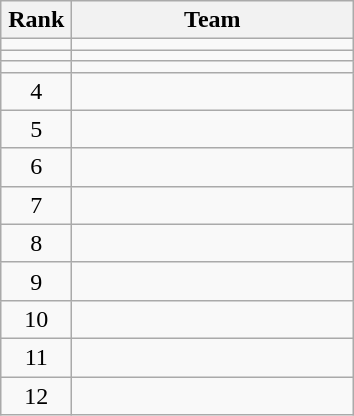<table class="wikitable" style="text-align: center;">
<tr>
<th width=40>Rank</th>
<th width=180>Team</th>
</tr>
<tr align=center>
<td></td>
<td style="text-align:left;"></td>
</tr>
<tr align=center>
<td></td>
<td style="text-align:left;"></td>
</tr>
<tr align=center>
<td></td>
<td style="text-align:left;"></td>
</tr>
<tr align=center>
<td>4</td>
<td style="text-align:left;"></td>
</tr>
<tr align=center>
<td>5</td>
<td style="text-align:left;"></td>
</tr>
<tr align=center>
<td>6</td>
<td style="text-align:left;"></td>
</tr>
<tr align=center>
<td>7</td>
<td style="text-align:left;"></td>
</tr>
<tr align=center>
<td>8</td>
<td style="text-align:left;"></td>
</tr>
<tr align=center>
<td>9</td>
<td style="text-align:left;"></td>
</tr>
<tr align=center>
<td>10</td>
<td style="text-align:left;"></td>
</tr>
<tr align=center>
<td>11</td>
<td style="text-align:left;"></td>
</tr>
<tr align=center>
<td>12</td>
<td style="text-align:left;"></td>
</tr>
</table>
